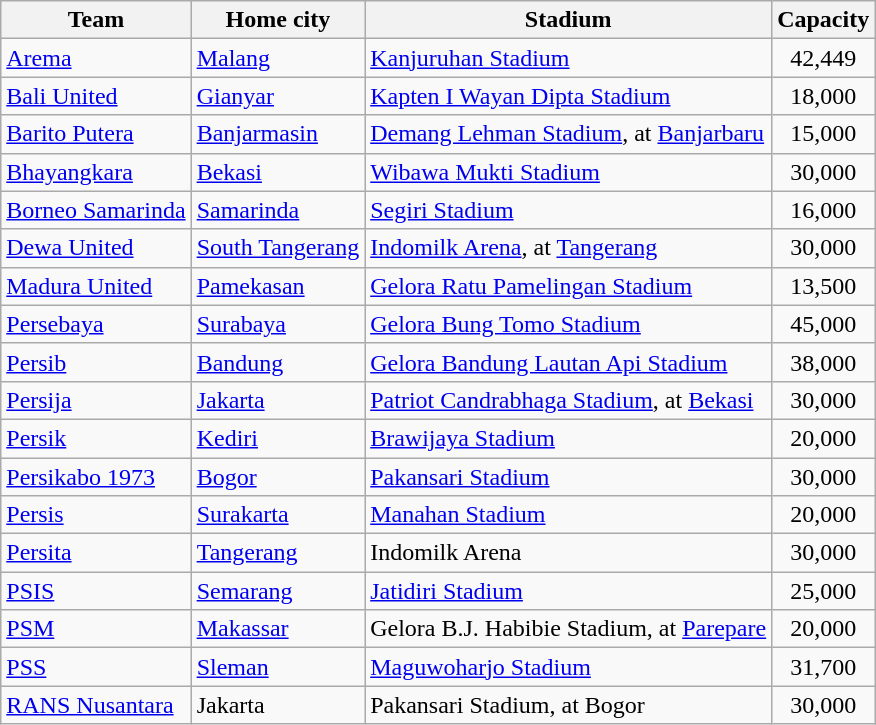<table class="wikitable sortable">
<tr>
<th>Team</th>
<th>Home city</th>
<th>Stadium</th>
<th>Capacity</th>
</tr>
<tr>
<td><a href='#'>Arema</a></td>
<td><a href='#'>Malang</a></td>
<td><a href='#'>Kanjuruhan Stadium</a></td>
<td align="center">42,449</td>
</tr>
<tr>
<td><a href='#'>Bali United</a></td>
<td><a href='#'>Gianyar</a></td>
<td><a href='#'>Kapten I Wayan Dipta Stadium</a></td>
<td align="center">18,000</td>
</tr>
<tr>
<td><a href='#'>Barito Putera</a></td>
<td><a href='#'>Banjarmasin</a></td>
<td><a href='#'>Demang Lehman Stadium</a>, at <a href='#'>Banjarbaru</a></td>
<td align="center">15,000</td>
</tr>
<tr>
<td><a href='#'>Bhayangkara</a></td>
<td><a href='#'>Bekasi</a></td>
<td><a href='#'>Wibawa Mukti Stadium</a></td>
<td align="center">30,000</td>
</tr>
<tr>
<td><a href='#'>Borneo Samarinda</a></td>
<td><a href='#'>Samarinda</a></td>
<td><a href='#'>Segiri Stadium</a></td>
<td align="center">16,000</td>
</tr>
<tr>
<td><a href='#'>Dewa United</a></td>
<td><a href='#'>South Tangerang</a></td>
<td><a href='#'>Indomilk Arena</a>, at <a href='#'>Tangerang</a></td>
<td align="center">30,000</td>
</tr>
<tr>
<td><a href='#'>Madura United</a></td>
<td><a href='#'>Pamekasan</a></td>
<td><a href='#'>Gelora Ratu Pamelingan Stadium</a></td>
<td align="center">13,500</td>
</tr>
<tr>
<td><a href='#'>Persebaya</a></td>
<td><a href='#'>Surabaya</a></td>
<td><a href='#'>Gelora Bung Tomo Stadium</a></td>
<td align="center">45,000</td>
</tr>
<tr>
<td><a href='#'>Persib</a></td>
<td><a href='#'>Bandung</a></td>
<td><a href='#'>Gelora Bandung Lautan Api Stadium</a></td>
<td align="center">38,000</td>
</tr>
<tr>
<td><a href='#'>Persija</a></td>
<td><a href='#'>Jakarta</a></td>
<td><a href='#'>Patriot Candrabhaga Stadium</a>, at <a href='#'>Bekasi</a></td>
<td align="center">30,000</td>
</tr>
<tr>
<td><a href='#'>Persik</a></td>
<td><a href='#'>Kediri</a></td>
<td><a href='#'>Brawijaya Stadium</a></td>
<td align="center">20,000</td>
</tr>
<tr>
<td><a href='#'>Persikabo 1973</a></td>
<td><a href='#'>Bogor</a></td>
<td><a href='#'>Pakansari Stadium</a></td>
<td align="center">30,000</td>
</tr>
<tr>
<td><a href='#'>Persis</a></td>
<td><a href='#'>Surakarta</a></td>
<td><a href='#'>Manahan Stadium</a></td>
<td align="center">20,000</td>
</tr>
<tr>
<td><a href='#'>Persita</a></td>
<td><a href='#'>Tangerang</a></td>
<td>Indomilk Arena</td>
<td align="center">30,000</td>
</tr>
<tr>
<td><a href='#'>PSIS</a></td>
<td><a href='#'>Semarang</a></td>
<td><a href='#'>Jatidiri Stadium</a></td>
<td align="center">25,000</td>
</tr>
<tr>
<td><a href='#'>PSM</a></td>
<td><a href='#'>Makassar</a></td>
<td>Gelora B.J. Habibie Stadium, at <a href='#'>Parepare</a></td>
<td align="center">20,000</td>
</tr>
<tr>
<td><a href='#'>PSS</a></td>
<td><a href='#'>Sleman</a></td>
<td><a href='#'>Maguwoharjo Stadium</a></td>
<td align="center">31,700</td>
</tr>
<tr>
<td><a href='#'>RANS Nusantara</a></td>
<td>Jakarta</td>
<td>Pakansari Stadium, at Bogor</td>
<td align="center">30,000</td>
</tr>
</table>
